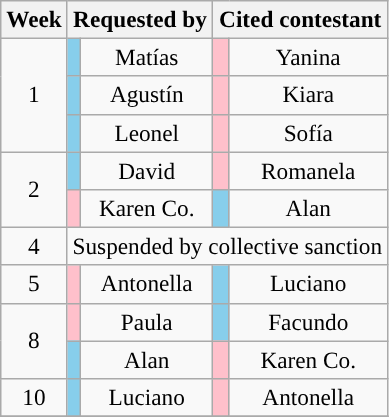<table class="wikitable" style="font-size: 97%; text-align: center;">
<tr>
<th>Week</th>
<th colspan=2>Requested by</th>
<th colspan=2>Cited contestant</th>
</tr>
<tr>
<td rowspan="3">1</td>
<td style="background:Skyblue"></td>
<td>Matías</td>
<td style="background:pink"></td>
<td>Yanina</td>
</tr>
<tr>
<td style="background:Skyblue"></td>
<td>Agustín</td>
<td style="background:pink"></td>
<td>Kiara</td>
</tr>
<tr>
<td style="background:skyblue"></td>
<td>Leonel</td>
<td style="background:pink"></td>
<td>Sofía</td>
</tr>
<tr>
<td rowspan="2">2</td>
<td style="background:Skyblue"></td>
<td>David</td>
<td style="background:pink"></td>
<td>Romanela</td>
</tr>
<tr>
<td style="background:pink"></td>
<td>Karen Co.</td>
<td style="background:Skyblue"></td>
<td>Alan</td>
</tr>
<tr>
<td>4</td>
<td colspan="4">Suspended by collective sanction</td>
</tr>
<tr>
<td>5</td>
<td style="background:pink"></td>
<td>Antonella</td>
<td style="background:Skyblue"></td>
<td>Luciano</td>
</tr>
<tr>
<td rowspan="2">8</td>
<td style="background:pink"></td>
<td>Paula</td>
<td style="background:Skyblue"></td>
<td>Facundo</td>
</tr>
<tr>
<td style="background:Skyblue"></td>
<td>Alan</td>
<td style="background:pink"></td>
<td>Karen Co.</td>
</tr>
<tr>
<td>10</td>
<td style="background:Skyblue"></td>
<td>Luciano</td>
<td style="background:pink"></td>
<td>Antonella</td>
</tr>
<tr>
</tr>
</table>
